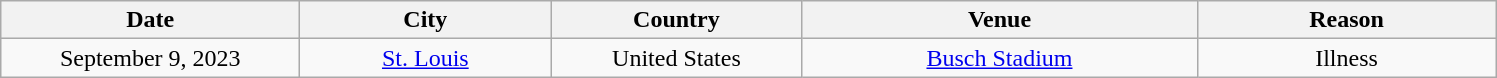<table class="wikitable" style="text-align:center;">
<tr>
<th scope="col" style="width:12em;">Date</th>
<th scope="col" style="width:10em;">City</th>
<th scope="col" style="width:10em;">Country</th>
<th scope="col" style="width:16em;">Venue</th>
<th scope="col" style="width:12em;">Reason</th>
</tr>
<tr>
<td>September 9, 2023</td>
<td><a href='#'>St. Louis</a></td>
<td>United States</td>
<td><a href='#'>Busch Stadium</a></td>
<td>Illness</td>
</tr>
</table>
